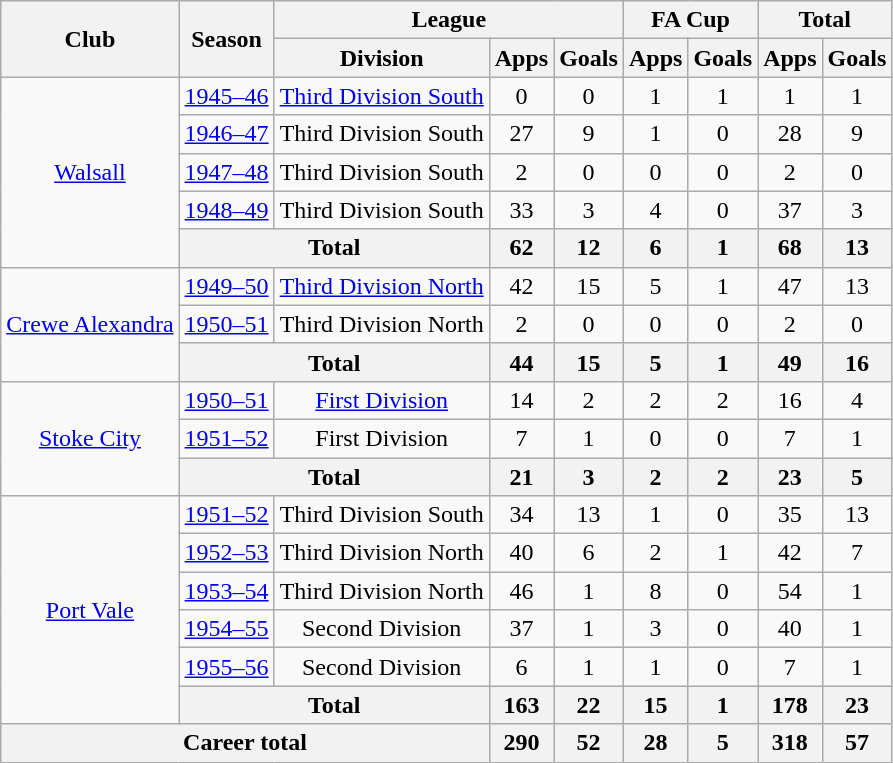<table class="wikitable" style="text-align: center;">
<tr>
<th rowspan="2">Club</th>
<th rowspan="2">Season</th>
<th colspan="3">League</th>
<th colspan="2">FA Cup</th>
<th colspan="2">Total</th>
</tr>
<tr>
<th>Division</th>
<th>Apps</th>
<th>Goals</th>
<th>Apps</th>
<th>Goals</th>
<th>Apps</th>
<th>Goals</th>
</tr>
<tr>
<td rowspan="5"><a href='#'>Walsall</a></td>
<td><a href='#'>1945–46</a></td>
<td><a href='#'>Third Division South</a></td>
<td>0</td>
<td>0</td>
<td>1</td>
<td>1</td>
<td>1</td>
<td>1</td>
</tr>
<tr>
<td><a href='#'>1946–47</a></td>
<td>Third Division South</td>
<td>27</td>
<td>9</td>
<td>1</td>
<td>0</td>
<td>28</td>
<td>9</td>
</tr>
<tr>
<td><a href='#'>1947–48</a></td>
<td>Third Division South</td>
<td>2</td>
<td>0</td>
<td>0</td>
<td>0</td>
<td>2</td>
<td>0</td>
</tr>
<tr>
<td><a href='#'>1948–49</a></td>
<td>Third Division South</td>
<td>33</td>
<td>3</td>
<td>4</td>
<td>0</td>
<td>37</td>
<td>3</td>
</tr>
<tr>
<th colspan="2">Total</th>
<th>62</th>
<th>12</th>
<th>6</th>
<th>1</th>
<th>68</th>
<th>13</th>
</tr>
<tr>
<td rowspan="3"><a href='#'>Crewe Alexandra</a></td>
<td><a href='#'>1949–50</a></td>
<td><a href='#'>Third Division North</a></td>
<td>42</td>
<td>15</td>
<td>5</td>
<td>1</td>
<td>47</td>
<td>13</td>
</tr>
<tr>
<td><a href='#'>1950–51</a></td>
<td>Third Division North</td>
<td>2</td>
<td>0</td>
<td>0</td>
<td>0</td>
<td>2</td>
<td>0</td>
</tr>
<tr>
<th colspan="2">Total</th>
<th>44</th>
<th>15</th>
<th>5</th>
<th>1</th>
<th>49</th>
<th>16</th>
</tr>
<tr>
<td rowspan="3"><a href='#'>Stoke City</a></td>
<td><a href='#'>1950–51</a></td>
<td><a href='#'>First Division</a></td>
<td>14</td>
<td>2</td>
<td>2</td>
<td>2</td>
<td>16</td>
<td>4</td>
</tr>
<tr>
<td><a href='#'>1951–52</a></td>
<td>First Division</td>
<td>7</td>
<td>1</td>
<td>0</td>
<td>0</td>
<td>7</td>
<td>1</td>
</tr>
<tr>
<th colspan="2">Total</th>
<th>21</th>
<th>3</th>
<th>2</th>
<th>2</th>
<th>23</th>
<th>5</th>
</tr>
<tr>
<td rowspan="6"><a href='#'>Port Vale</a></td>
<td><a href='#'>1951–52</a></td>
<td>Third Division South</td>
<td>34</td>
<td>13</td>
<td>1</td>
<td>0</td>
<td>35</td>
<td>13</td>
</tr>
<tr>
<td><a href='#'>1952–53</a></td>
<td>Third Division North</td>
<td>40</td>
<td>6</td>
<td>2</td>
<td>1</td>
<td>42</td>
<td>7</td>
</tr>
<tr>
<td><a href='#'>1953–54</a></td>
<td>Third Division North</td>
<td>46</td>
<td>1</td>
<td>8</td>
<td>0</td>
<td>54</td>
<td>1</td>
</tr>
<tr>
<td><a href='#'>1954–55</a></td>
<td>Second Division</td>
<td>37</td>
<td>1</td>
<td>3</td>
<td>0</td>
<td>40</td>
<td>1</td>
</tr>
<tr>
<td><a href='#'>1955–56</a></td>
<td>Second Division</td>
<td>6</td>
<td>1</td>
<td>1</td>
<td>0</td>
<td>7</td>
<td>1</td>
</tr>
<tr>
<th colspan="2">Total</th>
<th>163</th>
<th>22</th>
<th>15</th>
<th>1</th>
<th>178</th>
<th>23</th>
</tr>
<tr>
<th colspan="3">Career total</th>
<th>290</th>
<th>52</th>
<th>28</th>
<th>5</th>
<th>318</th>
<th>57</th>
</tr>
</table>
